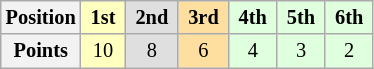<table class="wikitable" style="font-size:85%; text-align:center">
<tr>
<th>Position</th>
<td style="background:#ffffbf;"> <strong>1st</strong> </td>
<td style="background:#dfdfdf;"> <strong>2nd</strong> </td>
<td style="background:#ffdf9f;"> <strong>3rd</strong> </td>
<td style="background:#dfffdf;"> <strong>4th</strong> </td>
<td style="background:#dfffdf;"> <strong>5th</strong> </td>
<td style="background:#dfffdf;"> <strong>6th</strong> </td>
</tr>
<tr>
<th>Points</th>
<td style="background:#ffffbf;">10</td>
<td style="background:#dfdfdf;">8</td>
<td style="background:#ffdf9f;">6</td>
<td style="background:#dfffdf;">4</td>
<td style="background:#dfffdf;">3</td>
<td style="background:#dfffdf;">2</td>
</tr>
</table>
